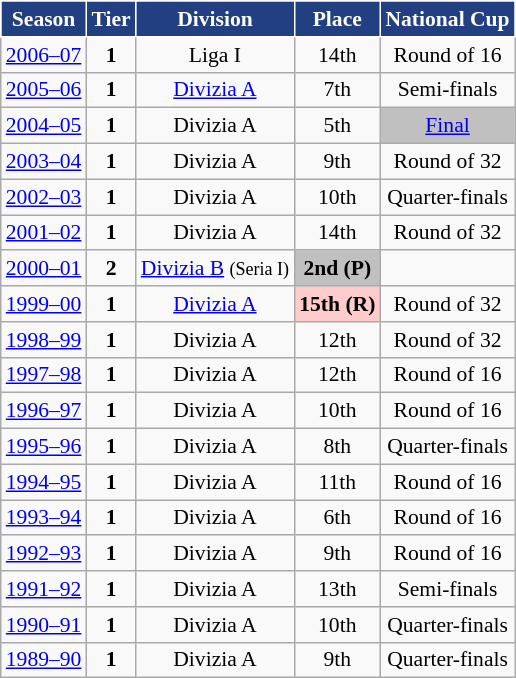<table class="wikitable" style="text-align:center; font-size:90%">
<tr>
<th style="background:#224081;color:#FFFFFF;border:1px solid #FFFFFF">Season</th>
<th style="background:#224081;color:#FFFFFF;border:1px solid #FFFFFF">Tier</th>
<th style="background:#224081;color:#FFFFFF;border:1px solid #FFFFFF">Division</th>
<th style="background:#224081;color:#FFFFFF;border:1px solid #FFFFFF">Place</th>
<th style="background:#224081;color:#FFFFFF;border:1px solid #FFFFFF">National Cup</th>
</tr>
<tr>
<td><a href='#'>2006–07</a></td>
<td><strong>1</strong></td>
<td>Liga I</td>
<td>14th</td>
<td>Round of 16</td>
</tr>
<tr>
<td><a href='#'>2005–06</a></td>
<td><strong>1</strong></td>
<td><a href='#'>Divizia A</a></td>
<td>7th</td>
<td>Semi-finals</td>
</tr>
<tr>
<td><a href='#'>2004–05</a></td>
<td><strong>1</strong></td>
<td>Divizia A</td>
<td>5th</td>
<td align=center bgcolor=silver><a href='#'>Final</a></td>
</tr>
<tr>
<td><a href='#'>2003–04</a></td>
<td><strong>1</strong></td>
<td>Divizia A</td>
<td>9th</td>
<td>Round of 32</td>
</tr>
<tr>
<td><a href='#'>2002–03</a></td>
<td><strong>1</strong></td>
<td>Divizia A</td>
<td>10th</td>
<td>Quarter-finals</td>
</tr>
<tr>
<td><a href='#'>2001–02</a></td>
<td><strong>1</strong></td>
<td>Divizia A</td>
<td>14th</td>
<td>Round of 32</td>
</tr>
<tr>
<td><a href='#'>2000–01</a></td>
<td><strong>2</strong></td>
<td><a href='#'>Divizia B</a> <small>(Seria I)</small></td>
<td align=center bgcolor=silver><strong>2nd</strong> <strong>(P)</strong></td>
<td></td>
</tr>
<tr>
<td><a href='#'>1999–00</a></td>
<td><strong>1</strong></td>
<td><a href='#'>Divizia A</a></td>
<td align=center bgcolor=#FFCCCC><strong>15th</strong> <strong>(R)</strong></td>
<td>Round of 32</td>
</tr>
<tr>
<td><a href='#'>1998–99</a></td>
<td><strong>1</strong></td>
<td>Divizia A</td>
<td>12th</td>
<td>Round of 32</td>
</tr>
<tr>
<td><a href='#'>1997–98</a></td>
<td><strong>1</strong></td>
<td>Divizia A</td>
<td>12th</td>
<td>Round of 16</td>
</tr>
<tr>
<td><a href='#'>1996–97</a></td>
<td><strong>1</strong></td>
<td>Divizia A</td>
<td>10th</td>
<td>Round of 16</td>
</tr>
<tr>
<td><a href='#'>1995–96</a></td>
<td><strong>1</strong></td>
<td>Divizia A</td>
<td>8th</td>
<td>Quarter-finals</td>
</tr>
<tr>
<td><a href='#'>1994–95</a></td>
<td><strong>1</strong></td>
<td>Divizia A</td>
<td>11th</td>
<td>Round of 16</td>
</tr>
<tr>
<td><a href='#'>1993–94</a></td>
<td><strong>1</strong></td>
<td>Divizia A</td>
<td>6th</td>
<td>Round of 16</td>
</tr>
<tr>
<td><a href='#'>1992–93</a></td>
<td><strong>1</strong></td>
<td>Divizia A</td>
<td>9th</td>
<td>Round of 16</td>
</tr>
<tr>
<td><a href='#'>1991–92</a></td>
<td><strong>1</strong></td>
<td>Divizia A</td>
<td>13th</td>
<td>Semi-finals</td>
</tr>
<tr>
<td><a href='#'>1990–91</a></td>
<td><strong>1</strong></td>
<td>Divizia A</td>
<td>10th</td>
<td>Quarter-finals</td>
</tr>
<tr>
<td><a href='#'>1989–90</a></td>
<td><strong>1</strong></td>
<td>Divizia A</td>
<td>9th</td>
<td>Quarter-finals</td>
</tr>
</table>
